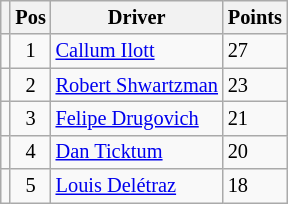<table class="wikitable" style="font-size: 85%;">
<tr>
<th></th>
<th>Pos</th>
<th>Driver</th>
<th>Points</th>
</tr>
<tr>
<td></td>
<td align="center">1</td>
<td> <a href='#'>Callum Ilott</a></td>
<td>27</td>
</tr>
<tr>
<td></td>
<td align="center">2</td>
<td> <a href='#'>Robert Shwartzman</a></td>
<td>23</td>
</tr>
<tr>
<td></td>
<td align="center">3</td>
<td> <a href='#'>Felipe Drugovich</a></td>
<td>21</td>
</tr>
<tr>
<td></td>
<td align="center">4</td>
<td> <a href='#'>Dan Ticktum</a></td>
<td>20</td>
</tr>
<tr>
<td></td>
<td align="center">5</td>
<td> <a href='#'>Louis Delétraz</a></td>
<td>18</td>
</tr>
</table>
